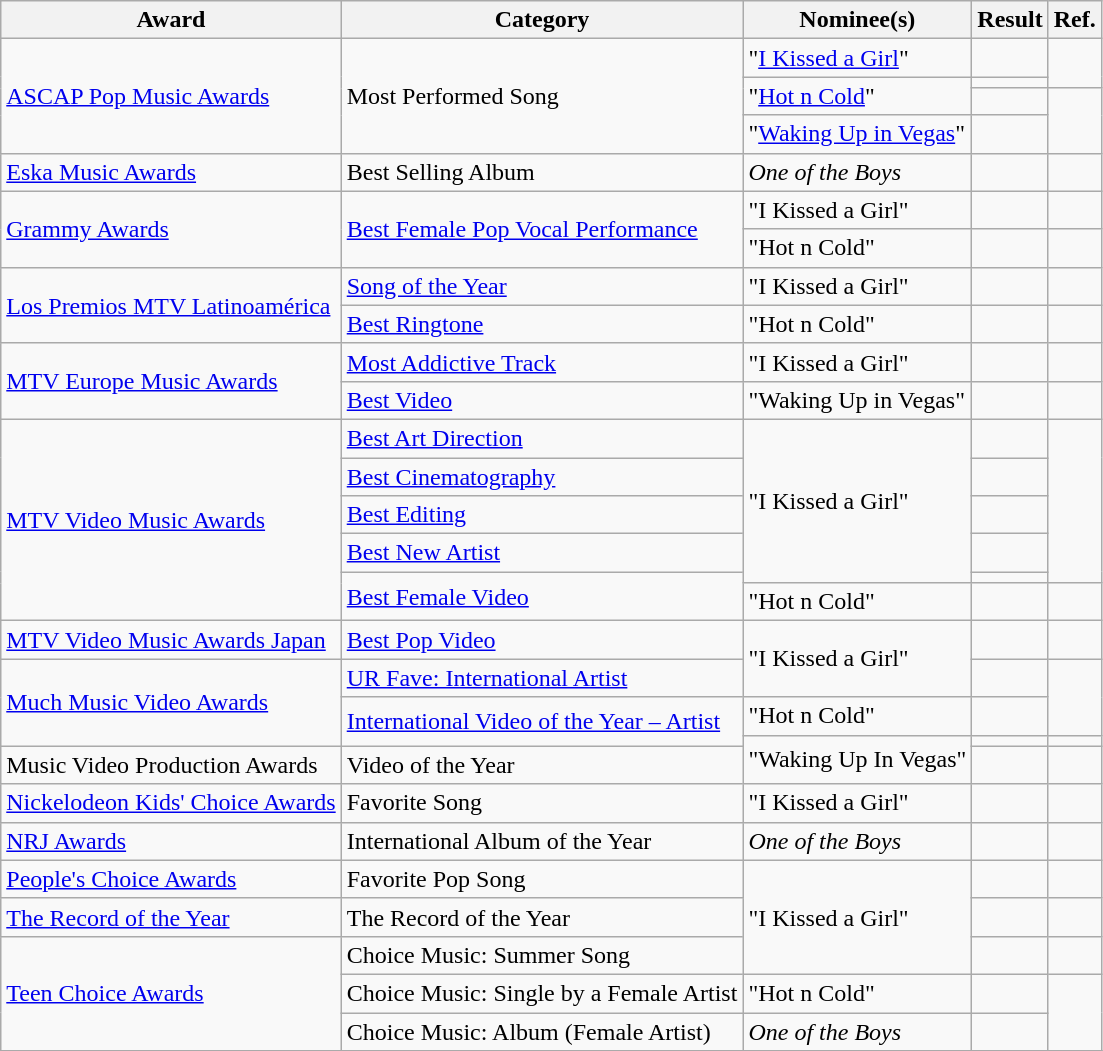<table class="wikitable plainrowheaders">
<tr>
<th>Award</th>
<th>Category</th>
<th>Nominee(s)</th>
<th>Result</th>
<th>Ref.</th>
</tr>
<tr>
<td rowspan="4"><a href='#'>ASCAP Pop Music Awards</a></td>
<td rowspan="4">Most Performed Song</td>
<td>"<a href='#'>I Kissed a Girl</a>"</td>
<td></td>
<td rowspan=2 style="text-align:center;"></td>
</tr>
<tr>
<td rowspan="2">"<a href='#'>Hot n Cold</a>"</td>
<td></td>
</tr>
<tr>
<td></td>
<td rowspan=2 style="text-align:center;"></td>
</tr>
<tr>
<td>"<a href='#'>Waking Up in Vegas</a>"</td>
<td></td>
</tr>
<tr>
<td><a href='#'>Eska Music Awards</a></td>
<td>Best Selling Album</td>
<td><em>One of the Boys</em></td>
<td></td>
<td style="text-align:center;"></td>
</tr>
<tr>
<td rowspan="2"><a href='#'>Grammy Awards</a></td>
<td rowspan="2"><a href='#'>Best Female Pop Vocal Performance</a></td>
<td>"I Kissed a Girl"</td>
<td></td>
<td rowspan="1" style="text-align:center;"></td>
</tr>
<tr>
<td>"Hot n Cold"</td>
<td></td>
<td style="text-align:center;"></td>
</tr>
<tr>
<td rowspan="2"><a href='#'>Los Premios MTV Latinoamérica</a></td>
<td><a href='#'>Song of the Year</a></td>
<td>"I Kissed a Girl"</td>
<td></td>
<td style="text-align:center;"></td>
</tr>
<tr>
<td><a href='#'>Best Ringtone</a></td>
<td>"Hot n Cold"</td>
<td></td>
<td style="text-align:center;"></td>
</tr>
<tr>
<td rowspan="2"><a href='#'>MTV Europe Music Awards</a></td>
<td><a href='#'>Most Addictive Track</a></td>
<td>"I Kissed a Girl"</td>
<td></td>
<td style="text-align:center;"></td>
</tr>
<tr>
<td><a href='#'>Best Video</a></td>
<td>"Waking Up in Vegas"</td>
<td></td>
<td style="text-align:center;"></td>
</tr>
<tr>
<td rowspan="6"><a href='#'>MTV Video Music Awards</a></td>
<td><a href='#'>Best Art Direction</a></td>
<td rowspan="5">"I Kissed a Girl"</td>
<td></td>
<td rowspan="5" style="text-align:center;"></td>
</tr>
<tr>
<td><a href='#'>Best Cinematography</a></td>
<td></td>
</tr>
<tr>
<td><a href='#'>Best Editing</a></td>
<td></td>
</tr>
<tr>
<td><a href='#'>Best New Artist</a></td>
<td></td>
</tr>
<tr>
<td rowspan="2"><a href='#'>Best Female Video</a></td>
<td></td>
</tr>
<tr>
<td>"Hot n Cold"</td>
<td></td>
<td style="text-align:center;"></td>
</tr>
<tr>
<td><a href='#'>MTV Video Music Awards Japan</a></td>
<td><a href='#'>Best Pop Video</a></td>
<td rowspan=2>"I Kissed a Girl"</td>
<td></td>
<td style="text-align:center;"></td>
</tr>
<tr>
<td rowspan="3"><a href='#'>Much Music Video Awards</a></td>
<td><a href='#'>UR Fave: International Artist</a></td>
<td></td>
<td style="text-align:center;" rowspan="2"></td>
</tr>
<tr>
<td rowspan=2><a href='#'>International Video of the Year – Artist</a></td>
<td>"Hot n Cold"</td>
<td></td>
</tr>
<tr>
<td rowspan=2>"Waking Up In Vegas"</td>
<td></td>
<td style="text-align:center;"></td>
</tr>
<tr>
<td>Music Video Production Awards</td>
<td>Video of the Year</td>
<td></td>
<td></td>
</tr>
<tr>
<td><a href='#'>Nickelodeon Kids' Choice Awards</a></td>
<td>Favorite Song</td>
<td>"I Kissed a Girl"</td>
<td></td>
<td style="text-align:center;"></td>
</tr>
<tr>
<td><a href='#'>NRJ Awards</a></td>
<td>International Album of the Year</td>
<td><em>One of the Boys</em></td>
<td></td>
<td rowspan="1" style="text-align:center;"></td>
</tr>
<tr>
<td><a href='#'>People's Choice Awards</a></td>
<td>Favorite Pop Song</td>
<td rowspan="3">"I Kissed a Girl"</td>
<td></td>
<td style="text-align:center;"></td>
</tr>
<tr>
<td><a href='#'>The Record of the Year</a></td>
<td>The Record of the Year</td>
<td></td>
<td rowspan="1" style="text-align:center;"></td>
</tr>
<tr>
<td rowspan="3"><a href='#'>Teen Choice Awards</a></td>
<td>Choice Music: Summer Song</td>
<td></td>
<td style="text-align:center;"></td>
</tr>
<tr>
<td>Choice Music: Single by a Female Artist</td>
<td>"Hot n Cold"</td>
<td></td>
<td rowspan="2" style="text-align:center;"></td>
</tr>
<tr>
<td>Choice Music: Album (Female Artist)</td>
<td><em>One of the Boys</em></td>
<td></td>
</tr>
<tr>
</tr>
</table>
